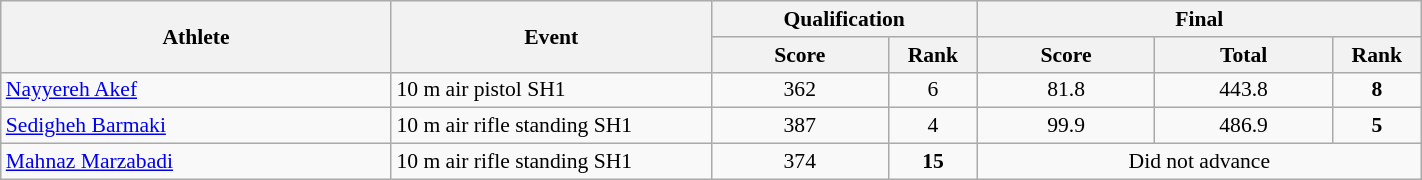<table class="wikitable" width="75%" style="text-align:center; font-size:90%">
<tr>
<th rowspan="2" width="22%">Athlete</th>
<th rowspan="2" width="18%">Event</th>
<th colspan="2">Qualification</th>
<th colspan="3">Final</th>
</tr>
<tr>
<th width="10%">Score</th>
<th width="5%">Rank</th>
<th width="10%">Score</th>
<th width="10%">Total</th>
<th width="5%">Rank</th>
</tr>
<tr>
<td align="left"><a href='#'>Nayyereh Akef</a></td>
<td align="left">10 m air pistol SH1</td>
<td>362</td>
<td>6 <strong></strong></td>
<td>81.8</td>
<td>443.8</td>
<td><strong>8</strong></td>
</tr>
<tr>
<td align="left"><a href='#'>Sedigheh Barmaki</a></td>
<td align="left">10 m air rifle standing SH1</td>
<td>387</td>
<td>4 <strong></strong></td>
<td>99.9</td>
<td>486.9</td>
<td><strong>5</strong></td>
</tr>
<tr>
<td align="left"><a href='#'>Mahnaz Marzabadi</a></td>
<td align="left">10 m air rifle standing SH1</td>
<td>374</td>
<td><strong>15</strong></td>
<td colspan=3 align=center>Did not advance</td>
</tr>
</table>
